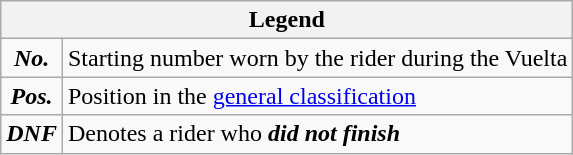<table class="wikitable">
<tr>
<th colspan=2>Legend</th>
</tr>
<tr>
<td align=center><strong><em>No.</em></strong></td>
<td>Starting number worn by the rider during the Vuelta</td>
</tr>
<tr>
<td align=center><strong><em>Pos.</em></strong></td>
<td>Position in the <a href='#'>general classification</a></td>
</tr>
<tr>
<td align=center><strong><em>DNF</em></strong></td>
<td>Denotes a rider who <strong><em>did not finish</em></strong></td>
</tr>
</table>
